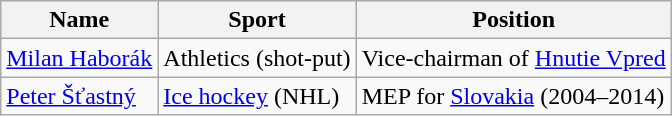<table class="wikitable sortable">
<tr>
<th>Name</th>
<th>Sport</th>
<th>Position</th>
</tr>
<tr>
<td data-sort-value="Haborák,Milan"><a href='#'>Milan Haborák</a></td>
<td>Athletics (shot-put)</td>
<td>Vice-chairman of <a href='#'>Hnutie Vpred</a></td>
</tr>
<tr>
<td data-sort-value="Šťastný,Peter"><a href='#'>Peter Šťastný</a></td>
<td><a href='#'>Ice hockey</a> (NHL)</td>
<td>MEP for <a href='#'>Slovakia</a> (2004–2014)</td>
</tr>
</table>
